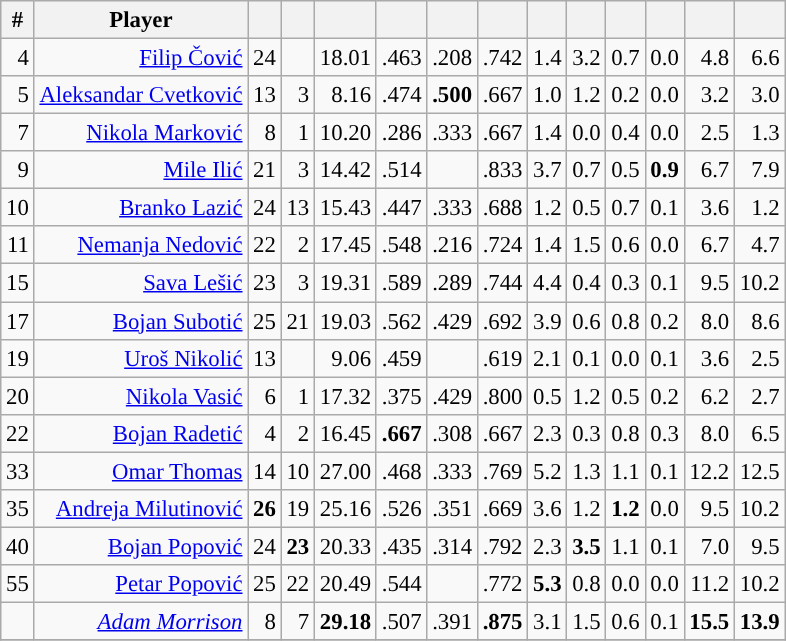<table class="wikitable sortable" style="font-size:95%; text-align:right;">
<tr>
<th>#</th>
<th>Player</th>
<th></th>
<th></th>
<th></th>
<th></th>
<th></th>
<th></th>
<th></th>
<th></th>
<th></th>
<th></th>
<th></th>
<th></th>
</tr>
<tr>
<td>4</td>
<td> <a href='#'>Filip Čović</a></td>
<td>24</td>
<td></td>
<td>18.01</td>
<td>.463</td>
<td>.208</td>
<td>.742</td>
<td>1.4</td>
<td>3.2</td>
<td>0.7</td>
<td>0.0</td>
<td>4.8</td>
<td>6.6</td>
</tr>
<tr>
<td>5</td>
<td> <a href='#'>Aleksandar Cvetković</a></td>
<td>13</td>
<td>3</td>
<td>8.16</td>
<td>.474</td>
<td><strong>.500</strong></td>
<td>.667</td>
<td>1.0</td>
<td>1.2</td>
<td>0.2</td>
<td>0.0</td>
<td>3.2</td>
<td>3.0</td>
</tr>
<tr>
<td>7</td>
<td> <a href='#'>Nikola Marković</a></td>
<td>8</td>
<td>1</td>
<td>10.20</td>
<td>.286</td>
<td>.333</td>
<td>.667</td>
<td>1.4</td>
<td>0.0</td>
<td>0.4</td>
<td>0.0</td>
<td>2.5</td>
<td>1.3</td>
</tr>
<tr>
<td>9</td>
<td> <a href='#'>Mile Ilić</a></td>
<td>21</td>
<td>3</td>
<td>14.42</td>
<td>.514</td>
<td></td>
<td>.833</td>
<td>3.7</td>
<td>0.7</td>
<td>0.5</td>
<td><strong>0.9</strong></td>
<td>6.7</td>
<td>7.9</td>
</tr>
<tr>
<td>10</td>
<td> <a href='#'>Branko Lazić</a></td>
<td>24</td>
<td>13</td>
<td>15.43</td>
<td>.447</td>
<td>.333</td>
<td>.688</td>
<td>1.2</td>
<td>0.5</td>
<td>0.7</td>
<td>0.1</td>
<td>3.6</td>
<td>1.2</td>
</tr>
<tr>
<td>11</td>
<td> <a href='#'>Nemanja Nedović</a></td>
<td>22</td>
<td>2</td>
<td>17.45</td>
<td>.548</td>
<td>.216</td>
<td>.724</td>
<td>1.4</td>
<td>1.5</td>
<td>0.6</td>
<td>0.0</td>
<td>6.7</td>
<td>4.7</td>
</tr>
<tr>
<td>15</td>
<td> <a href='#'>Sava Lešić</a></td>
<td>23</td>
<td>3</td>
<td>19.31</td>
<td>.589</td>
<td>.289</td>
<td>.744</td>
<td>4.4</td>
<td>0.4</td>
<td>0.3</td>
<td>0.1</td>
<td>9.5</td>
<td>10.2</td>
</tr>
<tr>
<td>17</td>
<td> <a href='#'>Bojan Subotić</a></td>
<td>25</td>
<td>21</td>
<td>19.03</td>
<td>.562</td>
<td>.429</td>
<td>.692</td>
<td>3.9</td>
<td>0.6</td>
<td>0.8</td>
<td>0.2</td>
<td>8.0</td>
<td>8.6</td>
</tr>
<tr>
<td>19</td>
<td> <a href='#'>Uroš Nikolić</a></td>
<td>13</td>
<td></td>
<td>9.06</td>
<td>.459</td>
<td></td>
<td>.619</td>
<td>2.1</td>
<td>0.1</td>
<td>0.0</td>
<td>0.1</td>
<td>3.6</td>
<td>2.5</td>
</tr>
<tr>
<td>20</td>
<td> <a href='#'>Nikola Vasić</a></td>
<td>6</td>
<td>1</td>
<td>17.32</td>
<td>.375</td>
<td>.429</td>
<td>.800</td>
<td>0.5</td>
<td>1.2</td>
<td>0.5</td>
<td>0.2</td>
<td>6.2</td>
<td>2.7</td>
</tr>
<tr>
<td>22</td>
<td> <a href='#'>Bojan Radetić</a></td>
<td>4</td>
<td>2</td>
<td>16.45</td>
<td><strong>.667</strong></td>
<td>.308</td>
<td>.667</td>
<td>2.3</td>
<td>0.3</td>
<td>0.8</td>
<td>0.3</td>
<td>8.0</td>
<td>6.5</td>
</tr>
<tr>
<td>33</td>
<td> <a href='#'>Omar Thomas</a></td>
<td>14</td>
<td>10</td>
<td>27.00</td>
<td>.468</td>
<td>.333</td>
<td>.769</td>
<td>5.2</td>
<td>1.3</td>
<td>1.1</td>
<td>0.1</td>
<td>12.2</td>
<td>12.5</td>
</tr>
<tr>
<td>35</td>
<td> <a href='#'>Andreja Milutinović</a></td>
<td><strong>26</strong></td>
<td>19</td>
<td>25.16</td>
<td>.526</td>
<td>.351</td>
<td>.669</td>
<td>3.6</td>
<td>1.2</td>
<td><strong>1.2</strong></td>
<td>0.0</td>
<td>9.5</td>
<td>10.2</td>
</tr>
<tr>
<td>40</td>
<td> <a href='#'>Bojan Popović</a></td>
<td>24</td>
<td><strong>23</strong></td>
<td>20.33</td>
<td>.435</td>
<td>.314</td>
<td>.792</td>
<td>2.3</td>
<td><strong>3.5</strong></td>
<td>1.1</td>
<td>0.1</td>
<td>7.0</td>
<td>9.5</td>
</tr>
<tr>
<td>55</td>
<td> <a href='#'>Petar Popović</a></td>
<td>25</td>
<td>22</td>
<td>20.49</td>
<td>.544</td>
<td></td>
<td>.772</td>
<td><strong>5.3</strong></td>
<td>0.8</td>
<td>0.0</td>
<td>0.0</td>
<td>11.2</td>
<td>10.2</td>
</tr>
<tr>
<td></td>
<td> <em><a href='#'>Adam Morrison</a></em></td>
<td>8</td>
<td>7</td>
<td><strong>29.18</strong></td>
<td>.507</td>
<td>.391</td>
<td><strong>.875</strong></td>
<td>3.1</td>
<td>1.5</td>
<td>0.6</td>
<td>0.1</td>
<td><strong>15.5</strong></td>
<td><strong>13.9</strong></td>
</tr>
<tr>
</tr>
</table>
